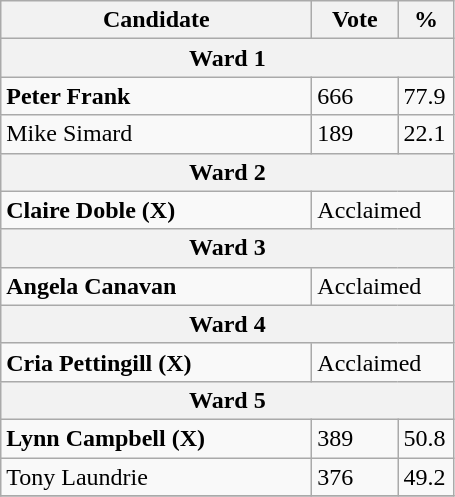<table class="wikitable">
<tr>
<th bgcolor="#DDDDFF" width="200px">Candidate</th>
<th bgcolor="#DDDDFF" width="50px">Vote</th>
<th bgcolor="#DDDDFF" width="30px">%</th>
</tr>
<tr>
<th colspan="3">Ward 1</th>
</tr>
<tr>
<td><strong>Peter Frank</strong></td>
<td>666</td>
<td>77.9</td>
</tr>
<tr>
<td>Mike Simard</td>
<td>189</td>
<td>22.1</td>
</tr>
<tr>
<th colspan="3">Ward 2</th>
</tr>
<tr>
<td><strong>Claire Doble (X)</strong></td>
<td colspan="2">Acclaimed</td>
</tr>
<tr>
<th colspan="3">Ward 3</th>
</tr>
<tr>
<td><strong>Angela Canavan</strong></td>
<td colspan="2">Acclaimed</td>
</tr>
<tr>
<th colspan="3">Ward 4</th>
</tr>
<tr>
<td><strong>Cria Pettingill (X)</strong></td>
<td colspan="2">Acclaimed</td>
</tr>
<tr>
<th colspan="3">Ward 5</th>
</tr>
<tr>
<td><strong>Lynn Campbell (X)</strong></td>
<td>389</td>
<td>50.8</td>
</tr>
<tr>
<td>Tony Laundrie</td>
<td>376</td>
<td>49.2</td>
</tr>
<tr>
</tr>
</table>
